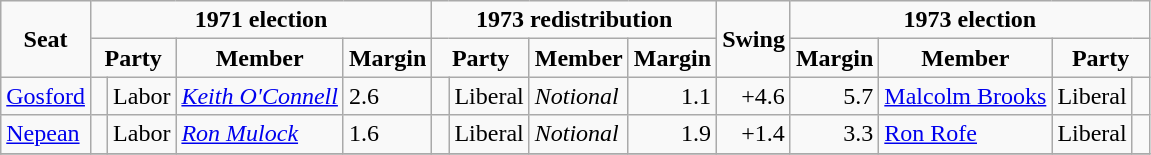<table class="wikitable">
<tr style="text-align:center">
<td rowspan="2"><strong>Seat</strong></td>
<td colspan="4"><strong>1971 election</strong></td>
<td colspan="4"><strong>1973 redistribution</strong></td>
<td rowspan="2"><strong>Swing</strong></td>
<td colspan="4"><strong>1973 election</strong></td>
</tr>
<tr style="text-align:center">
<td colspan="2"><strong>Party</strong></td>
<td><strong>Member</strong></td>
<td><strong>Margin</strong></td>
<td colspan="2"><strong>Party</strong></td>
<td><strong>Member</strong></td>
<td><strong>Margin</strong></td>
<td><strong>Margin</strong></td>
<td><strong>Member</strong></td>
<td colspan="2"><strong>Party</strong></td>
</tr>
<tr>
<td><a href='#'>Gosford</a></td>
<td> </td>
<td>Labor</td>
<td><em><a href='#'>Keith O'Connell</a></em></td>
<td>2.6</td>
<td> </td>
<td>Liberal</td>
<td><em>Notional</em></td>
<td style="text-align:right;">1.1</td>
<td style="text-align:right;">+4.6</td>
<td style="text-align:right;">5.7</td>
<td><a href='#'>Malcolm Brooks</a></td>
<td>Liberal</td>
<td> </td>
</tr>
<tr>
<td><a href='#'>Nepean</a></td>
<td> </td>
<td>Labor</td>
<td><em><a href='#'>Ron Mulock</a></em></td>
<td>1.6</td>
<td> </td>
<td>Liberal</td>
<td><em>Notional</em></td>
<td style="text-align:right;">1.9</td>
<td style="text-align:right;">+1.4</td>
<td style="text-align:right;">3.3</td>
<td><a href='#'>Ron Rofe</a></td>
<td>Liberal</td>
<td> </td>
</tr>
<tr>
</tr>
</table>
